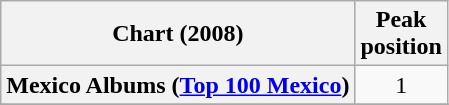<table class="wikitable sortable plainrowheaders" style="text-align:center">
<tr>
<th scope="col">Chart (2008)</th>
<th scope="col">Peak<br>position</th>
</tr>
<tr>
<th scope="row">Mexico Albums (<a href='#'>Top 100 Mexico</a>)</th>
<td>1</td>
</tr>
<tr>
</tr>
<tr>
</tr>
<tr>
</tr>
</table>
